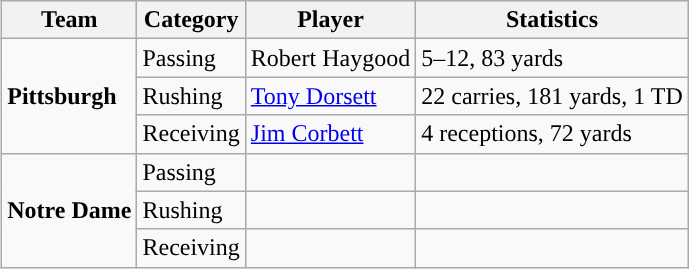<table class="wikitable" style="float: right;">
<tr>
<th>Team</th>
<th>Category</th>
<th>Player</th>
<th>Statistics</th>
</tr>
<tr>
<td rowspan=3><strong>Pittsburgh</strong></td>
<td>Passing</td>
<td>Robert Haygood</td>
<td>5–12, 83 yards</td>
</tr>
<tr>
<td>Rushing</td>
<td><a href='#'>Tony Dorsett</a></td>
<td>22 carries, 181 yards, 1 TD</td>
</tr>
<tr>
<td>Receiving</td>
<td><a href='#'>Jim Corbett</a></td>
<td>4 receptions, 72 yards</td>
</tr>
<tr>
<td rowspan=3><strong>Notre Dame</strong></td>
<td>Passing</td>
<td></td>
<td></td>
</tr>
<tr>
<td>Rushing</td>
<td></td>
<td></td>
</tr>
<tr>
<td>Receiving</td>
<td></td>
<td></td>
</tr>
</table>
